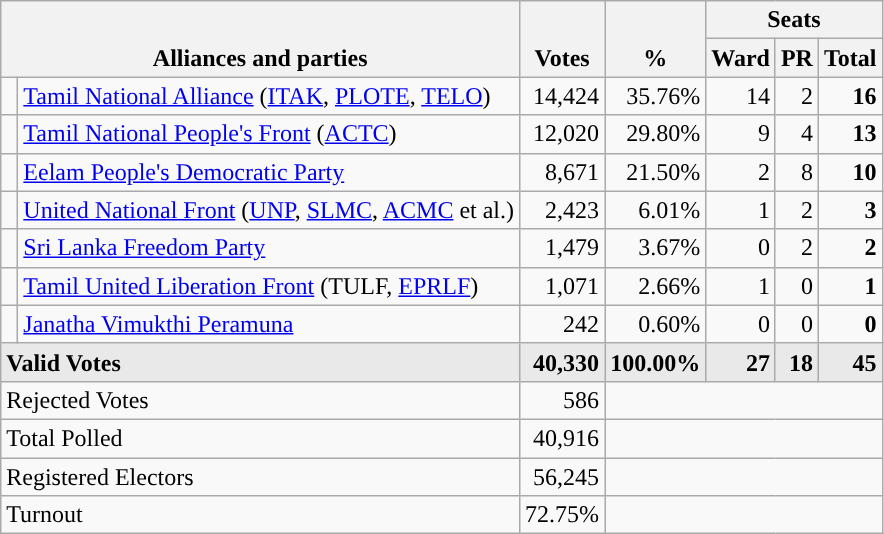<table class="wikitable" border="1" style="text-align:right;">
<tr>
<th valign=bottom align=left colspan=2 rowspan=2>Alliances and parties</th>
<th valign=bottom align=center rowspan=2>Votes</th>
<th valign=bottom align=center rowspan=2>%</th>
<th valign=bottom align=center colspan=3>Seats</th>
</tr>
<tr>
<th>Ward</th>
<th>PR</th>
<th>Total</th>
</tr>
<tr>
<td style="background-color:"> </td>
<td style="text-align:left;"><a href='#'>Tamil National Alliance</a> (<a href='#'>ITAK</a>, <a href='#'>PLOTE</a>, <a href='#'>TELO</a>)</td>
<td>14,424</td>
<td>35.76%</td>
<td>14</td>
<td>2</td>
<td><strong>16</strong></td>
</tr>
<tr>
<td style="background-color:"> </td>
<td style="text-align:left;"><a href='#'>Tamil National People's Front</a> (<a href='#'>ACTC</a>)</td>
<td>12,020</td>
<td>29.80%</td>
<td>9</td>
<td>4</td>
<td><strong>13</strong></td>
</tr>
<tr>
<td style="background-color:"> </td>
<td style="text-align:left;"><a href='#'>Eelam People's Democratic Party</a></td>
<td>8,671</td>
<td>21.50%</td>
<td>2</td>
<td>8</td>
<td><strong>10</strong></td>
</tr>
<tr>
<td style="background-color:"> </td>
<td style="text-align:left;"><a href='#'>United National Front</a> (<a href='#'>UNP</a>, <a href='#'>SLMC</a>, <a href='#'>ACMC</a> et al.)</td>
<td>2,423</td>
<td>6.01%</td>
<td>1</td>
<td>2</td>
<td><strong>3</strong></td>
</tr>
<tr>
<td style="background-color:"> </td>
<td style="text-align:left;"><a href='#'>Sri Lanka Freedom Party</a></td>
<td>1,479</td>
<td>3.67%</td>
<td>0</td>
<td>2</td>
<td><strong>2</strong></td>
</tr>
<tr>
<td style="background-color:"> </td>
<td style="text-align:left;"><a href='#'>Tamil United Liberation Front</a> (TULF, <a href='#'>EPRLF</a>)</td>
<td>1,071</td>
<td>2.66%</td>
<td>1</td>
<td>0</td>
<td><strong>1</strong></td>
</tr>
<tr>
<td style="background-color:"> </td>
<td style="text-align:left;"><a href='#'>Janatha Vimukthi Peramuna</a></td>
<td>242</td>
<td>0.60%</td>
<td>0</td>
<td>0</td>
<td><strong>0</strong></td>
</tr>
<tr style="background-color:#E9E9E9; font-weight:bold">
<td colspan=2 style="text-align:left;">Valid Votes</td>
<td>40,330</td>
<td>100.00%</td>
<td>27</td>
<td>18</td>
<td>45</td>
</tr>
<tr>
<td colspan=2 style="text-align:left;">Rejected Votes</td>
<td>586</td>
<td colspan=4></td>
</tr>
<tr>
<td colspan=2 style="text-align:left;">Total Polled</td>
<td>40,916</td>
<td colspan=4></td>
</tr>
<tr>
<td colspan=2 style="text-align:left;">Registered Electors</td>
<td>56,245</td>
<td colspan=42></td>
</tr>
<tr>
<td colspan=2 style="text-align:left;">Turnout</td>
<td>72.75%</td>
<td colspan=4></td>
</tr>
</table>
